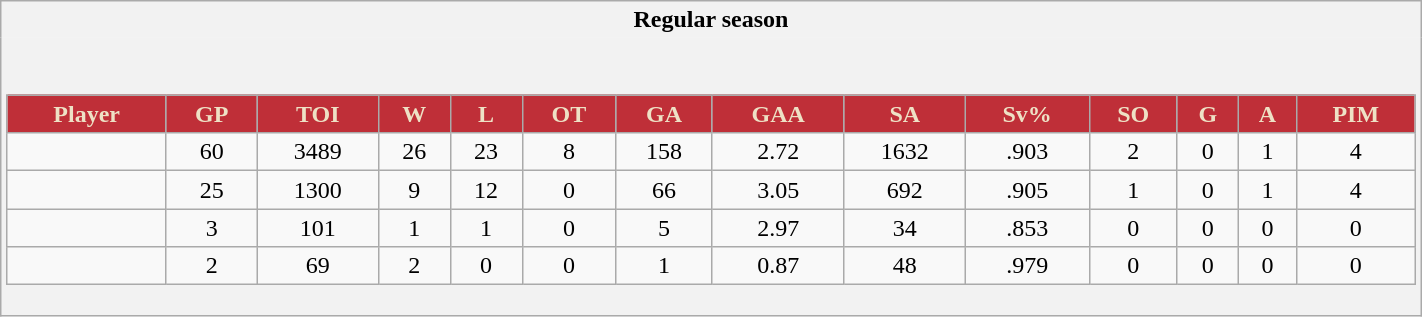<table class="wikitable" style="border: 1px solid #aaa;" width="75%">
<tr>
<th style="border: 0;">Regular season</th>
</tr>
<tr>
<td style="background: #f2f2f2; border: 0; text-align: center;"><br><table class="wikitable sortable" width="100%">
<tr align="center"  bgcolor="#dddddd">
<th style="background: #bf2f38; color:#eee1c5">Player</th>
<th style="background: #bf2f38; color:#eee1c5">GP</th>
<th style="background: #bf2f38; color:#eee1c5">TOI</th>
<th style="background: #bf2f38; color:#eee1c5">W</th>
<th style="background: #bf2f38; color:#eee1c5">L</th>
<th style="background: #bf2f38; color:#eee1c5">OT</th>
<th style="background: #bf2f38; color:#eee1c5">GA</th>
<th style="background: #bf2f38; color:#eee1c5">GAA</th>
<th style="background: #bf2f38; color:#eee1c5">SA</th>
<th style="background: #bf2f38; color:#eee1c5">Sv%</th>
<th style="background: #bf2f38; color:#eee1c5">SO</th>
<th style="background: #bf2f38; color:#eee1c5">G</th>
<th style="background: #bf2f38; color:#eee1c5">A</th>
<th style="background: #bf2f38; color:#eee1c5">PIM</th>
</tr>
<tr align=center>
<td></td>
<td>60</td>
<td>3489</td>
<td>26</td>
<td>23</td>
<td>8</td>
<td>158</td>
<td>2.72</td>
<td>1632</td>
<td>.903</td>
<td>2</td>
<td>0</td>
<td>1</td>
<td>4</td>
</tr>
<tr align=center>
<td></td>
<td>25</td>
<td>1300</td>
<td>9</td>
<td>12</td>
<td>0</td>
<td>66</td>
<td>3.05</td>
<td>692</td>
<td>.905</td>
<td>1</td>
<td>0</td>
<td>1</td>
<td>4</td>
</tr>
<tr align=center>
<td></td>
<td>3</td>
<td>101</td>
<td>1</td>
<td>1</td>
<td>0</td>
<td>5</td>
<td>2.97</td>
<td>34</td>
<td>.853</td>
<td>0</td>
<td>0</td>
<td>0</td>
<td>0</td>
</tr>
<tr align=center>
<td></td>
<td>2</td>
<td>69</td>
<td>2</td>
<td>0</td>
<td>0</td>
<td>1</td>
<td>0.87</td>
<td>48</td>
<td>.979</td>
<td>0</td>
<td>0</td>
<td>0</td>
<td>0</td>
</tr>
</table>
</td>
</tr>
</table>
